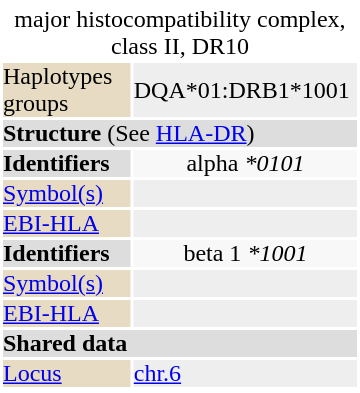<table id="drugInfoBox" style="float: right; clear: right; margin: 0 0 0.5em 1em; background: #ffffff;" class="toccolours" border=0 cellpadding=0 align=right width="240px">
<tr>
<td align="center" colspan="2"></td>
</tr>
<tr>
<td align="center" colspan="2"><div>major histocompatibility complex, class II, DR10</div></td>
</tr>
<tr>
<td bgcolor="#e7dcc3">Haplotypes groups</td>
<td bgcolor="#eeeeee">DQA*01:DRB1*1001</td>
</tr>
<tr>
<td colspan="2" bgcolor="#dddddd"><strong>Structure</strong> (See <a href='#'>HLA-DR</a>)</td>
</tr>
<tr style="background:#f8f8f8">
<td bgcolor="#dddddd"><strong>Identifiers</strong></td>
<td align="center"><div>alpha <em>*0101</em></div></td>
</tr>
<tr>
<td bgcolor="#e7dcc3"><a href='#'>Symbol(s)</a></td>
<td bgcolor="#eeeeee"></td>
</tr>
<tr>
<td bgcolor="#e7dcc3"><a href='#'>EBI-HLA</a></td>
<td bgcolor="#eeeeee"></td>
</tr>
<tr style="background:#f8f8f8">
<td bgcolor="#dddddd"><strong>Identifiers</strong></td>
<td align="center"><div>beta 1 <em>*1001</em></div></td>
</tr>
<tr>
<td bgcolor="#e7dcc3"><a href='#'>Symbol(s)</a></td>
<td bgcolor="#eeeeee"></td>
</tr>
<tr>
<td bgcolor="#e7dcc3"><a href='#'>EBI-HLA</a></td>
<td bgcolor="#eeeeee"></td>
</tr>
<tr>
<td colspan="2" bgcolor="#dddddd"><strong>Shared data</strong></td>
</tr>
<tr>
<td bgcolor="#e7dcc3"><a href='#'>Locus</a></td>
<td bgcolor="#eeeeee"><a href='#'>chr.6</a> <em></em></td>
</tr>
<tr>
</tr>
</table>
